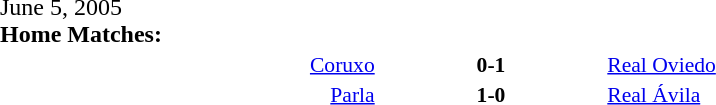<table width=100% cellspacing=1>
<tr>
<th width=20%></th>
<th width=12%></th>
<th width=20%></th>
<th></th>
</tr>
<tr>
<td>June 5, 2005<br><strong>Home Matches:</strong></td>
</tr>
<tr style=font-size:90%>
<td align=right><a href='#'>Coruxo</a></td>
<td align=center><strong>0-1</strong></td>
<td><a href='#'>Real Oviedo</a></td>
</tr>
<tr style=font-size:90%>
<td align=right><a href='#'>Parla</a></td>
<td align=center><strong>1-0</strong></td>
<td><a href='#'>Real Ávila</a></td>
</tr>
</table>
